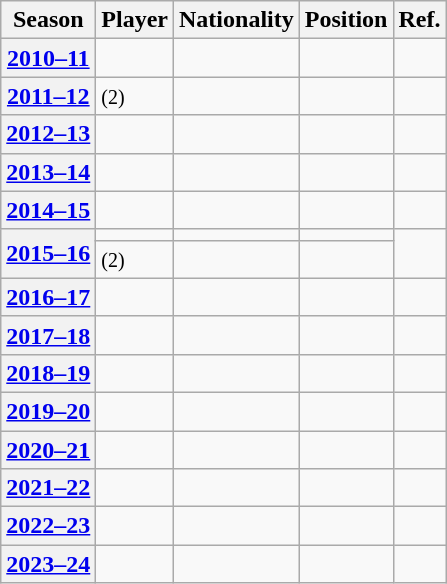<table class="wikitable plainrowheaders sortable">
<tr>
<th scope="col">Season</th>
<th scope="col">Player</th>
<th scope="col">Nationality</th>
<th scope="col">Position</th>
<th scope="col">Ref.</th>
</tr>
<tr>
<th scope="row" style="text-align:center;"><a href='#'>2010–11</a></th>
<td></td>
<td></td>
<td></td>
<td></td>
</tr>
<tr>
<th scope="row" style="text-align:center;"><a href='#'>2011–12</a></th>
<td> <small>(2)</small></td>
<td></td>
<td></td>
<td></td>
</tr>
<tr>
<th scope="row" style="text-align:center;"><a href='#'>2012–13</a></th>
<td></td>
<td></td>
<td></td>
<td></td>
</tr>
<tr>
<th scope="row" style="text-align:center;"><a href='#'>2013–14</a></th>
<td></td>
<td></td>
<td></td>
<td></td>
</tr>
<tr>
<th scope="row" style="text-align:center;"><a href='#'>2014–15</a></th>
<td></td>
<td></td>
<td></td>
<td></td>
</tr>
<tr>
<th rowspan="2" scope="row" style="text-align:center;"><a href='#'>2015–16</a></th>
<td></td>
<td></td>
<td></td>
<td rowspan="2"></td>
</tr>
<tr>
<td> <small>(2)</small></td>
<td></td>
<td></td>
</tr>
<tr>
<th scope="row" style="text-align:center;"><a href='#'>2016–17</a></th>
<td></td>
<td></td>
<td></td>
<td></td>
</tr>
<tr>
<th scope="row" style="text-align:center;"><a href='#'>2017–18</a></th>
<td></td>
<td></td>
<td></td>
<td></td>
</tr>
<tr>
<th scope="row" style="text-align:center;"><a href='#'>2018–19</a></th>
<td></td>
<td></td>
<td></td>
<td></td>
</tr>
<tr>
<th scope="row" style="text-align:center;"><a href='#'>2019–20</a></th>
<td></td>
<td></td>
<td></td>
<td></td>
</tr>
<tr>
<th scope="row" style="text-align:center;"><a href='#'>2020–21</a></th>
<td></td>
<td></td>
<td></td>
<td></td>
</tr>
<tr>
<th scope="row" style="text-align:center;"><a href='#'>2021–22</a></th>
<td></td>
<td></td>
<td></td>
<td></td>
</tr>
<tr>
<th scope="row" style="text-align:center;"><a href='#'>2022–23</a></th>
<td><strong></strong></td>
<td></td>
<td></td>
<td></td>
</tr>
<tr>
<th scope="row" style="text-align:center;"><a href='#'>2023–24</a></th>
<td></td>
<td></td>
<td></td>
<td></td>
</tr>
</table>
